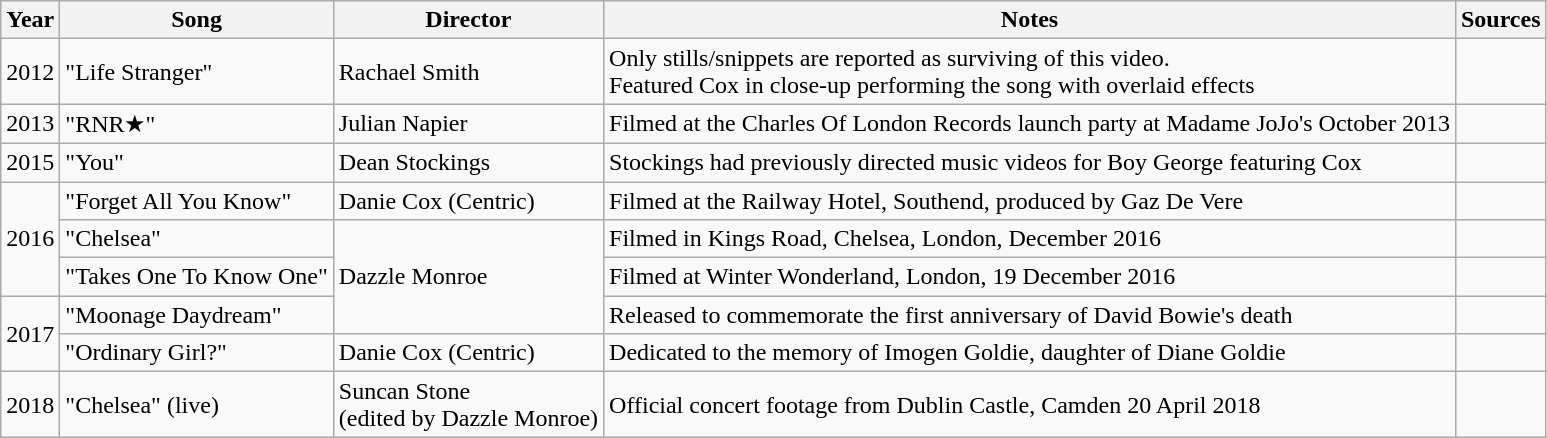<table class="wikitable">
<tr>
<th>Year</th>
<th>Song</th>
<th>Director</th>
<th>Notes</th>
<th>Sources</th>
</tr>
<tr>
<td>2012</td>
<td>"Life Stranger"</td>
<td>Rachael Smith</td>
<td>Only stills/snippets are reported as surviving of this video. <br>Featured Cox in close-up performing the song with overlaid effects</td>
<td></td>
</tr>
<tr>
<td>2013</td>
<td>"RNR★"</td>
<td>Julian Napier</td>
<td>Filmed at the Charles Of London Records launch party at Madame JoJo's October 2013</td>
<td></td>
</tr>
<tr>
<td>2015</td>
<td>"You"</td>
<td>Dean Stockings</td>
<td>Stockings had previously directed music videos for Boy George featuring Cox</td>
<td></td>
</tr>
<tr>
<td rowspan="3">2016</td>
<td>"Forget All You Know"</td>
<td>Danie Cox (Centric)</td>
<td>Filmed at the Railway Hotel, Southend, produced by Gaz De Vere</td>
<td></td>
</tr>
<tr>
<td>"Chelsea"</td>
<td rowspan="3">Dazzle Monroe</td>
<td>Filmed in Kings Road, Chelsea, London, December 2016</td>
<td></td>
</tr>
<tr>
<td>"Takes One To Know One"</td>
<td>Filmed at Winter Wonderland, London, 19 December 2016</td>
<td></td>
</tr>
<tr>
<td rowspan="2">2017</td>
<td>"Moonage Daydream"</td>
<td>Released to commemorate the first anniversary of David Bowie's death</td>
<td></td>
</tr>
<tr>
<td>"Ordinary Girl?"</td>
<td>Danie Cox (Centric)</td>
<td>Dedicated to the memory of Imogen Goldie, daughter of Diane Goldie</td>
<td></td>
</tr>
<tr>
<td>2018</td>
<td>"Chelsea" (live)</td>
<td>Suncan Stone <br>(edited by Dazzle Monroe)</td>
<td>Official concert footage from Dublin Castle, Camden 20 April 2018</td>
<td></td>
</tr>
</table>
